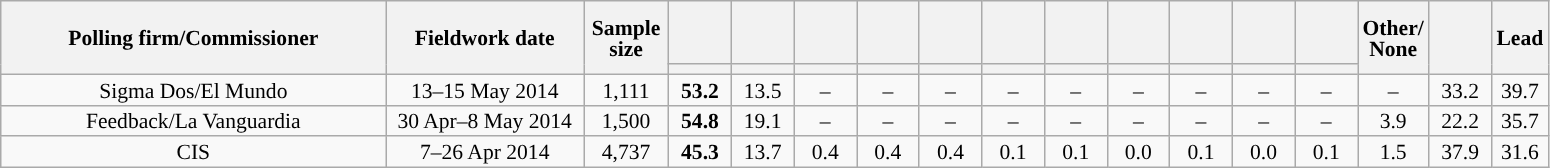<table class="wikitable collapsible collapsed" style="text-align:center; font-size:90%; line-height:14px;">
<tr style="height:42px;">
<th style="width:250px;" rowspan="2">Polling firm/Commissioner</th>
<th style="width:125px;" rowspan="2">Fieldwork date</th>
<th style="width:50px;" rowspan="2">Sample size</th>
<th style="width:35px;"></th>
<th style="width:35px;"></th>
<th style="width:35px;"></th>
<th style="width:35px;"></th>
<th style="width:35px;"></th>
<th style="width:35px;"></th>
<th style="width:35px;"></th>
<th style="width:35px;"></th>
<th style="width:35px;"></th>
<th style="width:35px;"></th>
<th style="width:35px;"></th>
<th style="width:35px;" rowspan="2">Other/<br>None</th>
<th style="width:35px;" rowspan="2"></th>
<th style="width:30px;" rowspan="2">Lead</th>
</tr>
<tr>
<th style="color:inherit;background:"></th>
<th style="color:inherit;background:"></th>
<th style="color:inherit;background:"></th>
<th style="color:inherit;background:"></th>
<th style="color:inherit;background:"></th>
<th style="color:inherit;background:"></th>
<th style="color:inherit;background:"></th>
<th style="color:inherit;background:"></th>
<th style="color:inherit;background:"></th>
<th style="color:inherit;background:"></th>
<th style="color:inherit;background:"></th>
</tr>
<tr>
<td>Sigma Dos/El Mundo</td>
<td>13–15 May 2014</td>
<td>1,111</td>
<td><strong>53.2</strong></td>
<td>13.5</td>
<td>–</td>
<td>–</td>
<td>–</td>
<td>–</td>
<td>–</td>
<td>–</td>
<td>–</td>
<td>–</td>
<td>–</td>
<td>–</td>
<td>33.2</td>
<td style="background:">39.7</td>
</tr>
<tr>
<td>Feedback/La Vanguardia</td>
<td>30 Apr–8 May 2014</td>
<td>1,500</td>
<td><strong>54.8</strong></td>
<td>19.1</td>
<td>–</td>
<td>–</td>
<td>–</td>
<td>–</td>
<td>–</td>
<td>–</td>
<td>–</td>
<td>–</td>
<td>–</td>
<td>3.9</td>
<td>22.2</td>
<td style="background:">35.7</td>
</tr>
<tr>
<td>CIS</td>
<td>7–26 Apr 2014</td>
<td>4,737</td>
<td><strong>45.3</strong></td>
<td>13.7</td>
<td>0.4</td>
<td>0.4</td>
<td>0.4</td>
<td>0.1</td>
<td>0.1</td>
<td>0.0</td>
<td>0.1</td>
<td>0.0</td>
<td>0.1</td>
<td>1.5</td>
<td>37.9</td>
<td style="background:">31.6</td>
</tr>
</table>
